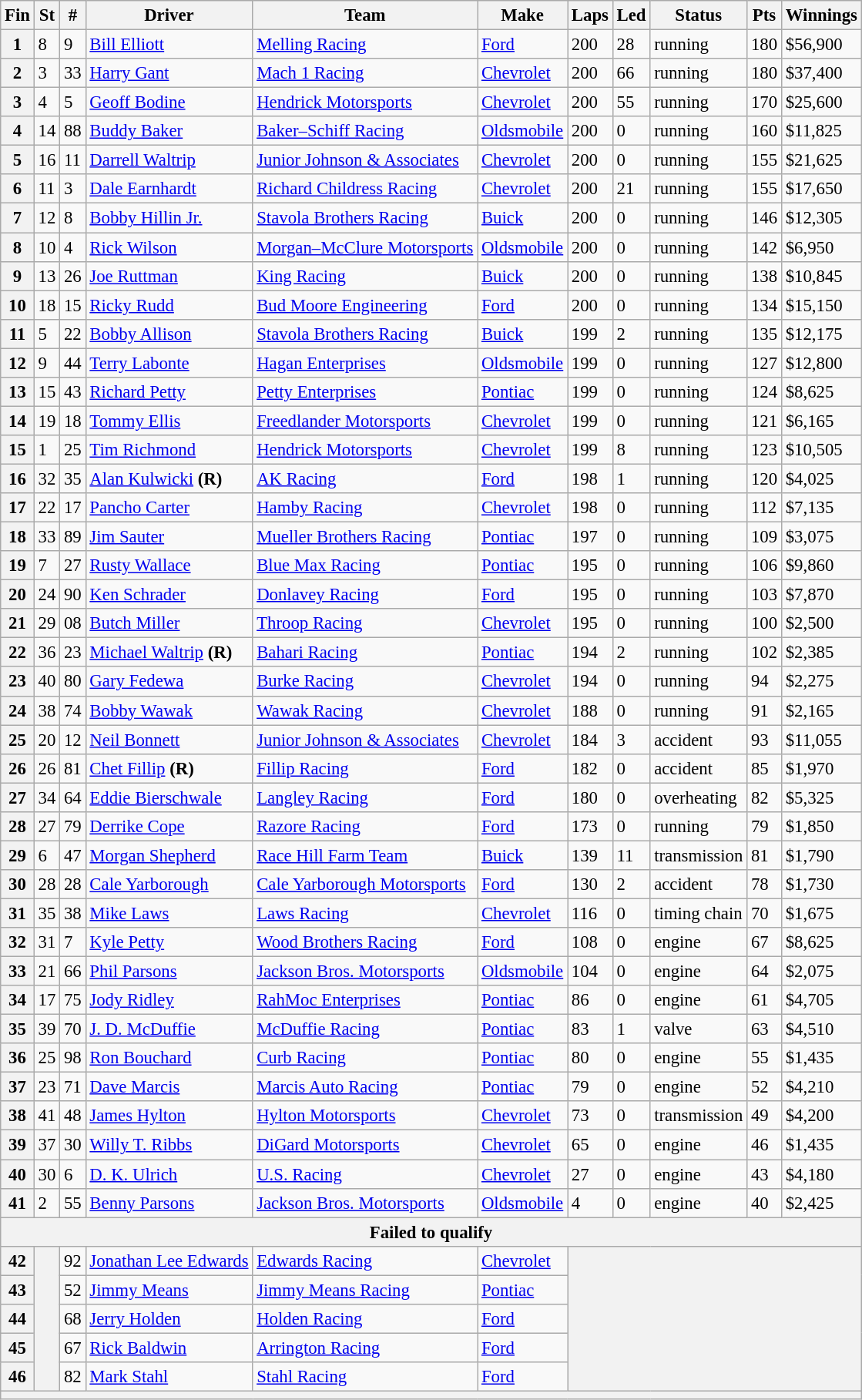<table class="wikitable" style="font-size:95%">
<tr>
<th>Fin</th>
<th>St</th>
<th>#</th>
<th>Driver</th>
<th>Team</th>
<th>Make</th>
<th>Laps</th>
<th>Led</th>
<th>Status</th>
<th>Pts</th>
<th>Winnings</th>
</tr>
<tr>
<th>1</th>
<td>8</td>
<td>9</td>
<td><a href='#'>Bill Elliott</a></td>
<td><a href='#'>Melling Racing</a></td>
<td><a href='#'>Ford</a></td>
<td>200</td>
<td>28</td>
<td>running</td>
<td>180</td>
<td>$56,900</td>
</tr>
<tr>
<th>2</th>
<td>3</td>
<td>33</td>
<td><a href='#'>Harry Gant</a></td>
<td><a href='#'>Mach 1 Racing</a></td>
<td><a href='#'>Chevrolet</a></td>
<td>200</td>
<td>66</td>
<td>running</td>
<td>180</td>
<td>$37,400</td>
</tr>
<tr>
<th>3</th>
<td>4</td>
<td>5</td>
<td><a href='#'>Geoff Bodine</a></td>
<td><a href='#'>Hendrick Motorsports</a></td>
<td><a href='#'>Chevrolet</a></td>
<td>200</td>
<td>55</td>
<td>running</td>
<td>170</td>
<td>$25,600</td>
</tr>
<tr>
<th>4</th>
<td>14</td>
<td>88</td>
<td><a href='#'>Buddy Baker</a></td>
<td><a href='#'>Baker–Schiff Racing</a></td>
<td><a href='#'>Oldsmobile</a></td>
<td>200</td>
<td>0</td>
<td>running</td>
<td>160</td>
<td>$11,825</td>
</tr>
<tr>
<th>5</th>
<td>16</td>
<td>11</td>
<td><a href='#'>Darrell Waltrip</a></td>
<td><a href='#'>Junior Johnson & Associates</a></td>
<td><a href='#'>Chevrolet</a></td>
<td>200</td>
<td>0</td>
<td>running</td>
<td>155</td>
<td>$21,625</td>
</tr>
<tr>
<th>6</th>
<td>11</td>
<td>3</td>
<td><a href='#'>Dale Earnhardt</a></td>
<td><a href='#'>Richard Childress Racing</a></td>
<td><a href='#'>Chevrolet</a></td>
<td>200</td>
<td>21</td>
<td>running</td>
<td>155</td>
<td>$17,650</td>
</tr>
<tr>
<th>7</th>
<td>12</td>
<td>8</td>
<td><a href='#'>Bobby Hillin Jr.</a></td>
<td><a href='#'>Stavola Brothers Racing</a></td>
<td><a href='#'>Buick</a></td>
<td>200</td>
<td>0</td>
<td>running</td>
<td>146</td>
<td>$12,305</td>
</tr>
<tr>
<th>8</th>
<td>10</td>
<td>4</td>
<td><a href='#'>Rick Wilson</a></td>
<td><a href='#'>Morgan–McClure Motorsports</a></td>
<td><a href='#'>Oldsmobile</a></td>
<td>200</td>
<td>0</td>
<td>running</td>
<td>142</td>
<td>$6,950</td>
</tr>
<tr>
<th>9</th>
<td>13</td>
<td>26</td>
<td><a href='#'>Joe Ruttman</a></td>
<td><a href='#'>King Racing</a></td>
<td><a href='#'>Buick</a></td>
<td>200</td>
<td>0</td>
<td>running</td>
<td>138</td>
<td>$10,845</td>
</tr>
<tr>
<th>10</th>
<td>18</td>
<td>15</td>
<td><a href='#'>Ricky Rudd</a></td>
<td><a href='#'>Bud Moore Engineering</a></td>
<td><a href='#'>Ford</a></td>
<td>200</td>
<td>0</td>
<td>running</td>
<td>134</td>
<td>$15,150</td>
</tr>
<tr>
<th>11</th>
<td>5</td>
<td>22</td>
<td><a href='#'>Bobby Allison</a></td>
<td><a href='#'>Stavola Brothers Racing</a></td>
<td><a href='#'>Buick</a></td>
<td>199</td>
<td>2</td>
<td>running</td>
<td>135</td>
<td>$12,175</td>
</tr>
<tr>
<th>12</th>
<td>9</td>
<td>44</td>
<td><a href='#'>Terry Labonte</a></td>
<td><a href='#'>Hagan Enterprises</a></td>
<td><a href='#'>Oldsmobile</a></td>
<td>199</td>
<td>0</td>
<td>running</td>
<td>127</td>
<td>$12,800</td>
</tr>
<tr>
<th>13</th>
<td>15</td>
<td>43</td>
<td><a href='#'>Richard Petty</a></td>
<td><a href='#'>Petty Enterprises</a></td>
<td><a href='#'>Pontiac</a></td>
<td>199</td>
<td>0</td>
<td>running</td>
<td>124</td>
<td>$8,625</td>
</tr>
<tr>
<th>14</th>
<td>19</td>
<td>18</td>
<td><a href='#'>Tommy Ellis</a></td>
<td><a href='#'>Freedlander Motorsports</a></td>
<td><a href='#'>Chevrolet</a></td>
<td>199</td>
<td>0</td>
<td>running</td>
<td>121</td>
<td>$6,165</td>
</tr>
<tr>
<th>15</th>
<td>1</td>
<td>25</td>
<td><a href='#'>Tim Richmond</a></td>
<td><a href='#'>Hendrick Motorsports</a></td>
<td><a href='#'>Chevrolet</a></td>
<td>199</td>
<td>8</td>
<td>running</td>
<td>123</td>
<td>$10,505</td>
</tr>
<tr>
<th>16</th>
<td>32</td>
<td>35</td>
<td><a href='#'>Alan Kulwicki</a> <strong>(R)</strong></td>
<td><a href='#'>AK Racing</a></td>
<td><a href='#'>Ford</a></td>
<td>198</td>
<td>1</td>
<td>running</td>
<td>120</td>
<td>$4,025</td>
</tr>
<tr>
<th>17</th>
<td>22</td>
<td>17</td>
<td><a href='#'>Pancho Carter</a></td>
<td><a href='#'>Hamby Racing</a></td>
<td><a href='#'>Chevrolet</a></td>
<td>198</td>
<td>0</td>
<td>running</td>
<td>112</td>
<td>$7,135</td>
</tr>
<tr>
<th>18</th>
<td>33</td>
<td>89</td>
<td><a href='#'>Jim Sauter</a></td>
<td><a href='#'>Mueller Brothers Racing</a></td>
<td><a href='#'>Pontiac</a></td>
<td>197</td>
<td>0</td>
<td>running</td>
<td>109</td>
<td>$3,075</td>
</tr>
<tr>
<th>19</th>
<td>7</td>
<td>27</td>
<td><a href='#'>Rusty Wallace</a></td>
<td><a href='#'>Blue Max Racing</a></td>
<td><a href='#'>Pontiac</a></td>
<td>195</td>
<td>0</td>
<td>running</td>
<td>106</td>
<td>$9,860</td>
</tr>
<tr>
<th>20</th>
<td>24</td>
<td>90</td>
<td><a href='#'>Ken Schrader</a></td>
<td><a href='#'>Donlavey Racing</a></td>
<td><a href='#'>Ford</a></td>
<td>195</td>
<td>0</td>
<td>running</td>
<td>103</td>
<td>$7,870</td>
</tr>
<tr>
<th>21</th>
<td>29</td>
<td>08</td>
<td><a href='#'>Butch Miller</a></td>
<td><a href='#'>Throop Racing</a></td>
<td><a href='#'>Chevrolet</a></td>
<td>195</td>
<td>0</td>
<td>running</td>
<td>100</td>
<td>$2,500</td>
</tr>
<tr>
<th>22</th>
<td>36</td>
<td>23</td>
<td><a href='#'>Michael Waltrip</a> <strong>(R)</strong></td>
<td><a href='#'>Bahari Racing</a></td>
<td><a href='#'>Pontiac</a></td>
<td>194</td>
<td>2</td>
<td>running</td>
<td>102</td>
<td>$2,385</td>
</tr>
<tr>
<th>23</th>
<td>40</td>
<td>80</td>
<td><a href='#'>Gary Fedewa</a></td>
<td><a href='#'>Burke Racing</a></td>
<td><a href='#'>Chevrolet</a></td>
<td>194</td>
<td>0</td>
<td>running</td>
<td>94</td>
<td>$2,275</td>
</tr>
<tr>
<th>24</th>
<td>38</td>
<td>74</td>
<td><a href='#'>Bobby Wawak</a></td>
<td><a href='#'>Wawak Racing</a></td>
<td><a href='#'>Chevrolet</a></td>
<td>188</td>
<td>0</td>
<td>running</td>
<td>91</td>
<td>$2,165</td>
</tr>
<tr>
<th>25</th>
<td>20</td>
<td>12</td>
<td><a href='#'>Neil Bonnett</a></td>
<td><a href='#'>Junior Johnson & Associates</a></td>
<td><a href='#'>Chevrolet</a></td>
<td>184</td>
<td>3</td>
<td>accident</td>
<td>93</td>
<td>$11,055</td>
</tr>
<tr>
<th>26</th>
<td>26</td>
<td>81</td>
<td><a href='#'>Chet Fillip</a> <strong>(R)</strong></td>
<td><a href='#'>Fillip Racing</a></td>
<td><a href='#'>Ford</a></td>
<td>182</td>
<td>0</td>
<td>accident</td>
<td>85</td>
<td>$1,970</td>
</tr>
<tr>
<th>27</th>
<td>34</td>
<td>64</td>
<td><a href='#'>Eddie Bierschwale</a></td>
<td><a href='#'>Langley Racing</a></td>
<td><a href='#'>Ford</a></td>
<td>180</td>
<td>0</td>
<td>overheating</td>
<td>82</td>
<td>$5,325</td>
</tr>
<tr>
<th>28</th>
<td>27</td>
<td>79</td>
<td><a href='#'>Derrike Cope</a></td>
<td><a href='#'>Razore Racing</a></td>
<td><a href='#'>Ford</a></td>
<td>173</td>
<td>0</td>
<td>running</td>
<td>79</td>
<td>$1,850</td>
</tr>
<tr>
<th>29</th>
<td>6</td>
<td>47</td>
<td><a href='#'>Morgan Shepherd</a></td>
<td><a href='#'>Race Hill Farm Team</a></td>
<td><a href='#'>Buick</a></td>
<td>139</td>
<td>11</td>
<td>transmission</td>
<td>81</td>
<td>$1,790</td>
</tr>
<tr>
<th>30</th>
<td>28</td>
<td>28</td>
<td><a href='#'>Cale Yarborough</a></td>
<td><a href='#'>Cale Yarborough Motorsports</a></td>
<td><a href='#'>Ford</a></td>
<td>130</td>
<td>2</td>
<td>accident</td>
<td>78</td>
<td>$1,730</td>
</tr>
<tr>
<th>31</th>
<td>35</td>
<td>38</td>
<td><a href='#'>Mike Laws</a></td>
<td><a href='#'>Laws Racing</a></td>
<td><a href='#'>Chevrolet</a></td>
<td>116</td>
<td>0</td>
<td>timing chain</td>
<td>70</td>
<td>$1,675</td>
</tr>
<tr>
<th>32</th>
<td>31</td>
<td>7</td>
<td><a href='#'>Kyle Petty</a></td>
<td><a href='#'>Wood Brothers Racing</a></td>
<td><a href='#'>Ford</a></td>
<td>108</td>
<td>0</td>
<td>engine</td>
<td>67</td>
<td>$8,625</td>
</tr>
<tr>
<th>33</th>
<td>21</td>
<td>66</td>
<td><a href='#'>Phil Parsons</a></td>
<td><a href='#'>Jackson Bros. Motorsports</a></td>
<td><a href='#'>Oldsmobile</a></td>
<td>104</td>
<td>0</td>
<td>engine</td>
<td>64</td>
<td>$2,075</td>
</tr>
<tr>
<th>34</th>
<td>17</td>
<td>75</td>
<td><a href='#'>Jody Ridley</a></td>
<td><a href='#'>RahMoc Enterprises</a></td>
<td><a href='#'>Pontiac</a></td>
<td>86</td>
<td>0</td>
<td>engine</td>
<td>61</td>
<td>$4,705</td>
</tr>
<tr>
<th>35</th>
<td>39</td>
<td>70</td>
<td><a href='#'>J. D. McDuffie</a></td>
<td><a href='#'>McDuffie Racing</a></td>
<td><a href='#'>Pontiac</a></td>
<td>83</td>
<td>1</td>
<td>valve</td>
<td>63</td>
<td>$4,510</td>
</tr>
<tr>
<th>36</th>
<td>25</td>
<td>98</td>
<td><a href='#'>Ron Bouchard</a></td>
<td><a href='#'>Curb Racing</a></td>
<td><a href='#'>Pontiac</a></td>
<td>80</td>
<td>0</td>
<td>engine</td>
<td>55</td>
<td>$1,435</td>
</tr>
<tr>
<th>37</th>
<td>23</td>
<td>71</td>
<td><a href='#'>Dave Marcis</a></td>
<td><a href='#'>Marcis Auto Racing</a></td>
<td><a href='#'>Pontiac</a></td>
<td>79</td>
<td>0</td>
<td>engine</td>
<td>52</td>
<td>$4,210</td>
</tr>
<tr>
<th>38</th>
<td>41</td>
<td>48</td>
<td><a href='#'>James Hylton</a></td>
<td><a href='#'>Hylton Motorsports</a></td>
<td><a href='#'>Chevrolet</a></td>
<td>73</td>
<td>0</td>
<td>transmission</td>
<td>49</td>
<td>$4,200</td>
</tr>
<tr>
<th>39</th>
<td>37</td>
<td>30</td>
<td><a href='#'>Willy T. Ribbs</a></td>
<td><a href='#'>DiGard Motorsports</a></td>
<td><a href='#'>Chevrolet</a></td>
<td>65</td>
<td>0</td>
<td>engine</td>
<td>46</td>
<td>$1,435</td>
</tr>
<tr>
<th>40</th>
<td>30</td>
<td>6</td>
<td><a href='#'>D. K. Ulrich</a></td>
<td><a href='#'>U.S. Racing</a></td>
<td><a href='#'>Chevrolet</a></td>
<td>27</td>
<td>0</td>
<td>engine</td>
<td>43</td>
<td>$4,180</td>
</tr>
<tr>
<th>41</th>
<td>2</td>
<td>55</td>
<td><a href='#'>Benny Parsons</a></td>
<td><a href='#'>Jackson Bros. Motorsports</a></td>
<td><a href='#'>Oldsmobile</a></td>
<td>4</td>
<td>0</td>
<td>engine</td>
<td>40</td>
<td>$2,425</td>
</tr>
<tr>
<th colspan="11">Failed to qualify</th>
</tr>
<tr>
<th>42</th>
<th rowspan="5"></th>
<td>92</td>
<td><a href='#'>Jonathan Lee Edwards</a></td>
<td><a href='#'>Edwards Racing</a></td>
<td><a href='#'>Chevrolet</a></td>
<th colspan="5" rowspan="5"></th>
</tr>
<tr>
<th>43</th>
<td>52</td>
<td><a href='#'>Jimmy Means</a></td>
<td><a href='#'>Jimmy Means Racing</a></td>
<td><a href='#'>Pontiac</a></td>
</tr>
<tr>
<th>44</th>
<td>68</td>
<td><a href='#'>Jerry Holden</a></td>
<td><a href='#'>Holden Racing</a></td>
<td><a href='#'>Ford</a></td>
</tr>
<tr>
<th>45</th>
<td>67</td>
<td><a href='#'>Rick Baldwin</a></td>
<td><a href='#'>Arrington Racing</a></td>
<td><a href='#'>Ford</a></td>
</tr>
<tr>
<th>46</th>
<td>82</td>
<td><a href='#'>Mark Stahl</a></td>
<td><a href='#'>Stahl Racing</a></td>
<td><a href='#'>Ford</a></td>
</tr>
<tr>
<th colspan="11"></th>
</tr>
</table>
